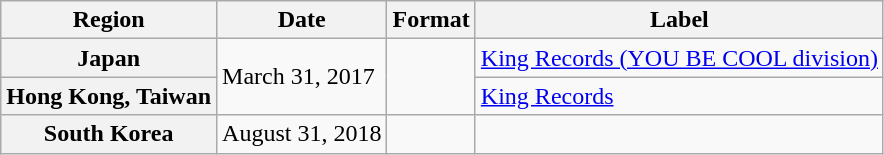<table class="wikitable plainrowheaders">
<tr>
<th>Region</th>
<th>Date</th>
<th>Format</th>
<th>Label</th>
</tr>
<tr>
<th scope="row">Japan</th>
<td rowspan="2">March 31, 2017</td>
<td rowspan="2"></td>
<td><a href='#'>King Records (YOU BE COOL division)</a></td>
</tr>
<tr>
<th scope="row">Hong Kong, Taiwan</th>
<td><a href='#'>King Records</a></td>
</tr>
<tr>
<th scope="row">South Korea</th>
<td>August 31, 2018</td>
<td></td>
<td></td>
</tr>
</table>
